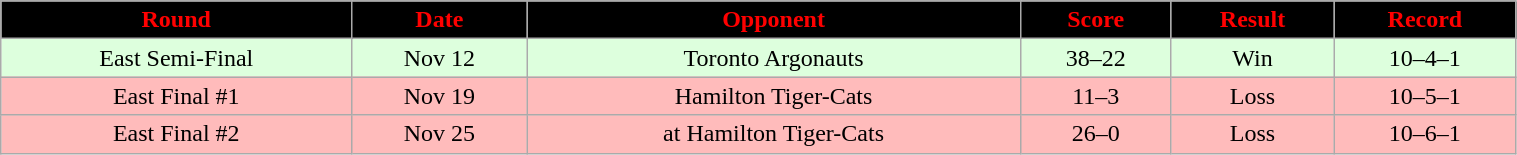<table class="wikitable" style="width:80%;">
<tr style="text-align:center; background:black; color:red;">
<td><strong>Round</strong></td>
<td><strong>Date</strong></td>
<td><strong>Opponent</strong></td>
<td><strong>Score</strong></td>
<td><strong>Result</strong></td>
<td><strong>Record</strong></td>
</tr>
<tr style="text-align:center; background:#dfd;">
<td>East Semi-Final</td>
<td>Nov 12</td>
<td>Toronto Argonauts</td>
<td>38–22</td>
<td>Win</td>
<td>10–4–1</td>
</tr>
<tr style="text-align:center; background:#fbb;">
<td>East Final #1</td>
<td>Nov 19</td>
<td>Hamilton Tiger-Cats</td>
<td>11–3</td>
<td>Loss</td>
<td>10–5–1</td>
</tr>
<tr style="text-align:center; background:#fbb;">
<td>East Final #2</td>
<td>Nov 25</td>
<td>at Hamilton Tiger-Cats</td>
<td>26–0</td>
<td>Loss</td>
<td>10–6–1</td>
</tr>
</table>
